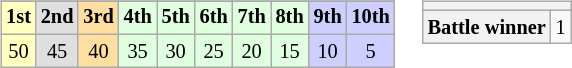<table>
<tr>
<td><br><table class="wikitable" style="font-size:85%; text-align:center">
<tr>
</tr>
<tr>
<th style="background:#FFFFBF;">1st</th>
<th style="background:#DFDFDF;">2nd</th>
<th style="background:#FFDF9F;">3rd</th>
<th style="background:#DFFFDF;">4th</th>
<th style="background:#DFFFDF;">5th</th>
<th style="background:#DFFFDF;">6th</th>
<th style="background:#DFFFDF;">7th</th>
<th style="background:#DFFFDF;">8th</th>
<th style="background:#CFCFFF;">9th</th>
<th style="background:#CFCFFF;">10th</th>
</tr>
<tr>
<td style="background:#FFFFBF;">50</td>
<td style="background:#DFDFDF;">45</td>
<td style="background:#FFDF9F;">40</td>
<td style="background:#DFFFDF;">35</td>
<td style="background:#DFFFDF;">30</td>
<td style="background:#DFFFDF;">25</td>
<td style="background:#DFFFDF;">20</td>
<td style="background:#DFFFDF;">15</td>
<td style="background:#CFCFFF;">10</td>
<td style="background:#CFCFFF;">5</td>
</tr>
</table>
</td>
<td style="vertical-align:top;"><br><table style="margin-right:0; font-size:85%; text-align:center;" class="wikitable">
<tr>
<th colspan=2></th>
</tr>
<tr>
<th>Battle winner</th>
<td>1</td>
</tr>
</table>
</td>
</tr>
</table>
